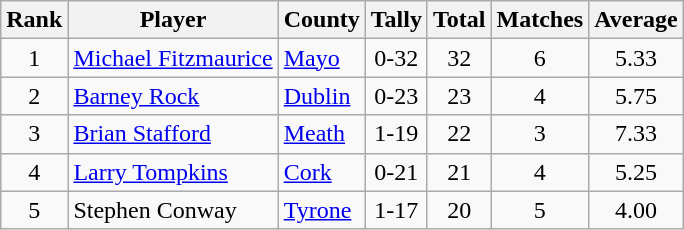<table class="wikitable">
<tr>
<th>Rank</th>
<th>Player</th>
<th>County</th>
<th>Tally</th>
<th>Total</th>
<th>Matches</th>
<th>Average</th>
</tr>
<tr>
<td rowspan=1 align=center>1</td>
<td><a href='#'>Michael Fitzmaurice</a></td>
<td><a href='#'>Mayo</a></td>
<td align=center>0-32</td>
<td align=center>32</td>
<td align=center>6</td>
<td align=center>5.33</td>
</tr>
<tr>
<td rowspan=1 align=center>2</td>
<td><a href='#'>Barney Rock</a></td>
<td><a href='#'>Dublin</a></td>
<td align=center>0-23</td>
<td align=center>23</td>
<td align=center>4</td>
<td align=center>5.75</td>
</tr>
<tr>
<td rowspan=1 align=center>3</td>
<td><a href='#'>Brian Stafford</a></td>
<td><a href='#'>Meath</a></td>
<td align=center>1-19</td>
<td align=center>22</td>
<td align=center>3</td>
<td align=center>7.33</td>
</tr>
<tr>
<td rowspan=1 align=center>4</td>
<td><a href='#'>Larry Tompkins</a></td>
<td><a href='#'>Cork</a></td>
<td align=center>0-21</td>
<td align=center>21</td>
<td align=center>4</td>
<td align=center>5.25</td>
</tr>
<tr>
<td rowspan=1 align=center>5</td>
<td>Stephen Conway</td>
<td><a href='#'>Tyrone</a></td>
<td align=center>1-17</td>
<td align=center>20</td>
<td align=center>5</td>
<td align=center>4.00</td>
</tr>
</table>
